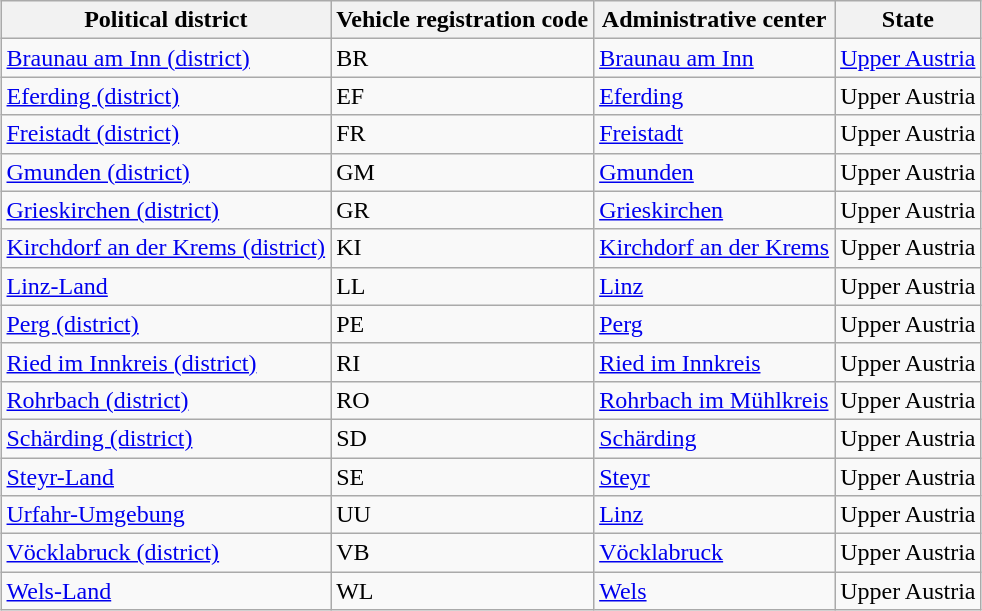<table class="wikitable sortable" style="margin:1em auto;">
<tr>
<th>Political district</th>
<th>Vehicle registration code</th>
<th>Administrative center</th>
<th>State</th>
</tr>
<tr>
<td><a href='#'>Braunau am Inn (district)</a></td>
<td>BR</td>
<td><a href='#'>Braunau am Inn</a></td>
<td><a href='#'>Upper Austria</a></td>
</tr>
<tr>
<td><a href='#'>Eferding (district)</a></td>
<td>EF</td>
<td><a href='#'>Eferding</a></td>
<td>Upper Austria</td>
</tr>
<tr>
<td><a href='#'>Freistadt (district)</a></td>
<td>FR</td>
<td><a href='#'>Freistadt</a></td>
<td>Upper Austria</td>
</tr>
<tr>
<td><a href='#'>Gmunden (district)</a></td>
<td>GM</td>
<td><a href='#'>Gmunden</a></td>
<td>Upper Austria</td>
</tr>
<tr>
<td><a href='#'>Grieskirchen (district)</a></td>
<td>GR</td>
<td><a href='#'>Grieskirchen</a></td>
<td>Upper Austria</td>
</tr>
<tr>
<td><a href='#'>Kirchdorf an der Krems (district)</a></td>
<td>KI</td>
<td><a href='#'>Kirchdorf an der Krems</a></td>
<td>Upper Austria</td>
</tr>
<tr>
<td><a href='#'>Linz-Land</a></td>
<td>LL</td>
<td><a href='#'>Linz</a></td>
<td>Upper Austria</td>
</tr>
<tr>
<td><a href='#'>Perg (district)</a></td>
<td>PE</td>
<td><a href='#'>Perg</a></td>
<td>Upper Austria</td>
</tr>
<tr>
<td><a href='#'>Ried im Innkreis (district)</a></td>
<td>RI</td>
<td><a href='#'>Ried im Innkreis</a></td>
<td>Upper Austria</td>
</tr>
<tr>
<td><a href='#'>Rohrbach (district)</a></td>
<td>RO</td>
<td><a href='#'>Rohrbach im Mühlkreis</a></td>
<td>Upper Austria</td>
</tr>
<tr>
<td><a href='#'>Schärding (district)</a></td>
<td>SD</td>
<td><a href='#'>Schärding</a></td>
<td>Upper Austria</td>
</tr>
<tr>
<td><a href='#'>Steyr-Land</a></td>
<td>SE</td>
<td><a href='#'>Steyr</a></td>
<td>Upper Austria</td>
</tr>
<tr>
<td><a href='#'>Urfahr-Umgebung</a></td>
<td>UU</td>
<td><a href='#'>Linz</a></td>
<td>Upper Austria</td>
</tr>
<tr>
<td><a href='#'>Vöcklabruck (district)</a></td>
<td>VB</td>
<td><a href='#'>Vöcklabruck</a></td>
<td>Upper Austria</td>
</tr>
<tr>
<td><a href='#'>Wels-Land</a></td>
<td>WL</td>
<td><a href='#'>Wels</a></td>
<td>Upper Austria</td>
</tr>
</table>
